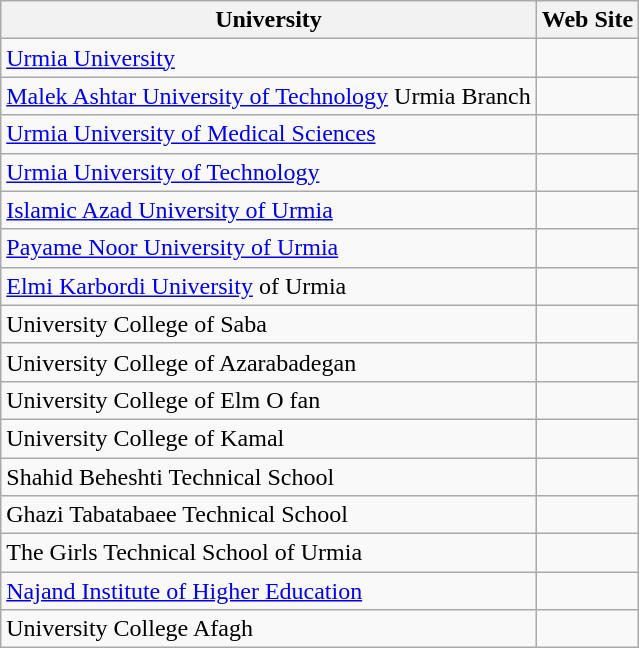<table class="wikitable sortable">
<tr>
<th>University</th>
<th>Web Site</th>
</tr>
<tr>
<td><a href='#'>Urmia University</a></td>
<td></td>
</tr>
<tr>
<td><a href='#'>Malek Ashtar University of Technology</a> Urmia Branch</td>
<td></td>
</tr>
<tr>
<td><a href='#'>Urmia University of Medical Sciences</a></td>
<td></td>
</tr>
<tr>
<td><a href='#'>Urmia University of Technology</a></td>
<td></td>
</tr>
<tr>
<td><a href='#'>Islamic Azad University of Urmia</a></td>
<td></td>
</tr>
<tr>
<td><a href='#'>Payame Noor University of Urmia</a></td>
<td></td>
</tr>
<tr>
<td><a href='#'>Elmi Karbordi University</a> of Urmia</td>
<td></td>
</tr>
<tr>
<td>University College of Saba</td>
<td></td>
</tr>
<tr>
<td>University College of Azarabadegan</td>
<td></td>
</tr>
<tr>
<td>University College of Elm O fan</td>
<td></td>
</tr>
<tr>
<td>University College of Kamal</td>
<td></td>
</tr>
<tr>
<td>Shahid Beheshti Technical School</td>
<td></td>
</tr>
<tr>
<td>Ghazi Tabatabaee Technical School</td>
<td></td>
</tr>
<tr>
<td>The Girls Technical School of Urmia</td>
<td></td>
</tr>
<tr>
<td><a href='#'>Najand Institute of Higher Education</a></td>
<td></td>
</tr>
<tr>
<td>University College Afagh</td>
<td></td>
</tr>
</table>
